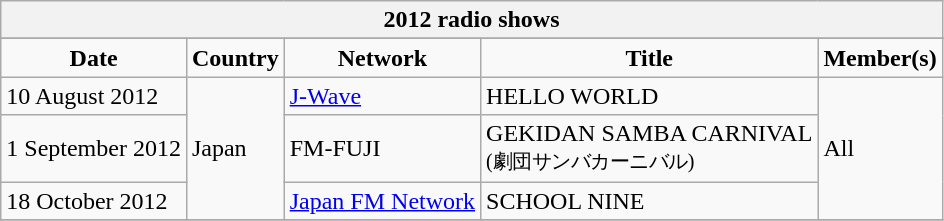<table class="wikitable mw-collapsible mw-collapsed">
<tr>
<th colspan="5">2012 radio shows</th>
</tr>
<tr>
</tr>
<tr style="font-weight:bold; text-align:center;">
<td>Date</td>
<td>Country</td>
<td>Network</td>
<td>Title</td>
<td>Member(s)</td>
</tr>
<tr>
<td>10 August 2012</td>
<td rowspan="3">Japan</td>
<td><a href='#'>J-Wave</a></td>
<td>HELLO WORLD</td>
<td rowspan="3">All</td>
</tr>
<tr>
<td>1 September 2012</td>
<td>FM-FUJI</td>
<td>GEKIDAN SAMBA CARNIVAL<br><small>(劇団サンバカーニバル)</small></td>
</tr>
<tr>
<td>18 October 2012</td>
<td><a href='#'>Japan FM Network</a></td>
<td>SCHOOL NINE</td>
</tr>
<tr>
</tr>
</table>
